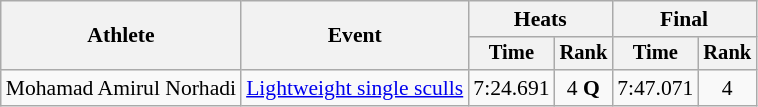<table class=wikitable style="font-size:90%; text-align:center">
<tr>
<th rowspan=2>Athlete</th>
<th rowspan=2>Event</th>
<th colspan=2>Heats</th>
<th colspan=2>Final</th>
</tr>
<tr style=font-size:95%>
<th>Time</th>
<th>Rank</th>
<th>Time</th>
<th>Rank</th>
</tr>
<tr>
<td align=left>Mohamad Amirul Norhadi</td>
<td align=left><a href='#'>Lightweight single sculls</a></td>
<td>7:24.691</td>
<td>4 <strong>Q</strong></td>
<td>7:47.071</td>
<td>4</td>
</tr>
</table>
